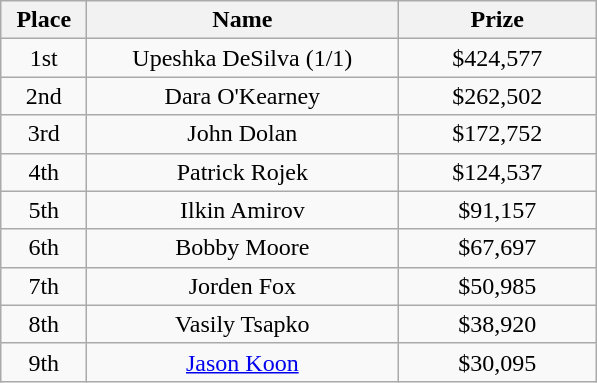<table class="wikitable">
<tr>
<th width="50">Place</th>
<th width="200">Name</th>
<th width="125">Prize</th>
</tr>
<tr>
<td align = "center">1st</td>
<td align = "center">Upeshka DeSilva (1/1)</td>
<td align = "center">$424,577</td>
</tr>
<tr>
<td align = "center">2nd</td>
<td align = "center">Dara O'Kearney</td>
<td align = "center">$262,502</td>
</tr>
<tr>
<td align = "center">3rd</td>
<td align = "center">John Dolan</td>
<td align = "center">$172,752</td>
</tr>
<tr>
<td align = "center">4th</td>
<td align = "center">Patrick Rojek</td>
<td align = "center">$124,537</td>
</tr>
<tr>
<td align = "center">5th</td>
<td align = "center">Ilkin Amirov</td>
<td align = "center">$91,157</td>
</tr>
<tr>
<td align = "center">6th</td>
<td align = "center">Bobby Moore</td>
<td align = "center">$67,697</td>
</tr>
<tr>
<td align = "center">7th</td>
<td align = "center">Jorden Fox</td>
<td align = "center">$50,985</td>
</tr>
<tr>
<td align = "center">8th</td>
<td align = "center">Vasily Tsapko</td>
<td align = "center">$38,920</td>
</tr>
<tr>
<td align = "center">9th</td>
<td align = "center"><a href='#'>Jason Koon</a></td>
<td align = "center">$30,095</td>
</tr>
</table>
